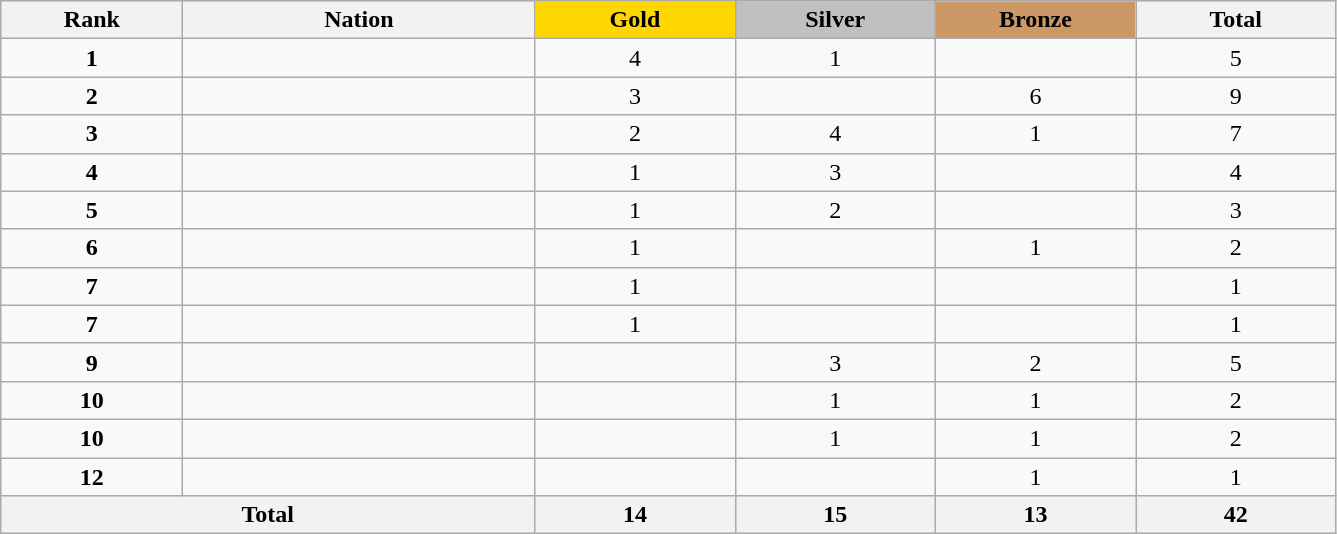<table class="wikitable collapsible autocollapse plainrowheaders" width=70.5% style="text-align:center;">
<tr style="background-color:#EDEDED;">
<th width=100px class="hintergrundfarbe5">Rank</th>
<th width=200px class="hintergrundfarbe6">Nation</th>
<th style="background:    gold; width:15%">Gold</th>
<th style="background:  silver; width:15%">Silver</th>
<th style="background: #CC9966; width:15%">Bronze</th>
<th class="hintergrundfarbe6" style="width:15%">Total</th>
</tr>
<tr>
<td><strong>1</strong></td>
<td align=left></td>
<td>4</td>
<td>1</td>
<td></td>
<td>5</td>
</tr>
<tr>
<td><strong>2</strong></td>
<td align=left></td>
<td>3</td>
<td></td>
<td>6</td>
<td>9</td>
</tr>
<tr>
<td><strong>3</strong></td>
<td align=left></td>
<td>2</td>
<td>4</td>
<td>1</td>
<td>7</td>
</tr>
<tr>
<td><strong>4</strong></td>
<td align=left></td>
<td>1</td>
<td>3</td>
<td></td>
<td>4</td>
</tr>
<tr>
<td><strong>5</strong></td>
<td align=left></td>
<td>1</td>
<td>2</td>
<td></td>
<td>3</td>
</tr>
<tr>
<td><strong>6</strong></td>
<td align=left></td>
<td>1</td>
<td></td>
<td>1</td>
<td>2</td>
</tr>
<tr>
<td><strong>7</strong></td>
<td align=left></td>
<td>1</td>
<td></td>
<td></td>
<td>1</td>
</tr>
<tr>
<td><strong>7</strong></td>
<td align=left></td>
<td>1</td>
<td></td>
<td></td>
<td>1</td>
</tr>
<tr>
<td><strong>9</strong></td>
<td align=left></td>
<td></td>
<td>3</td>
<td>2</td>
<td>5</td>
</tr>
<tr>
<td><strong>10</strong></td>
<td align=left></td>
<td></td>
<td>1</td>
<td>1</td>
<td>2</td>
</tr>
<tr>
<td><strong>10</strong></td>
<td align=left></td>
<td></td>
<td>1</td>
<td>1</td>
<td>2</td>
</tr>
<tr>
<td><strong>12</strong></td>
<td align=left></td>
<td></td>
<td></td>
<td>1</td>
<td>1</td>
</tr>
<tr>
<th colspan=2>Total</th>
<th>14</th>
<th>15</th>
<th>13</th>
<th>42</th>
</tr>
</table>
